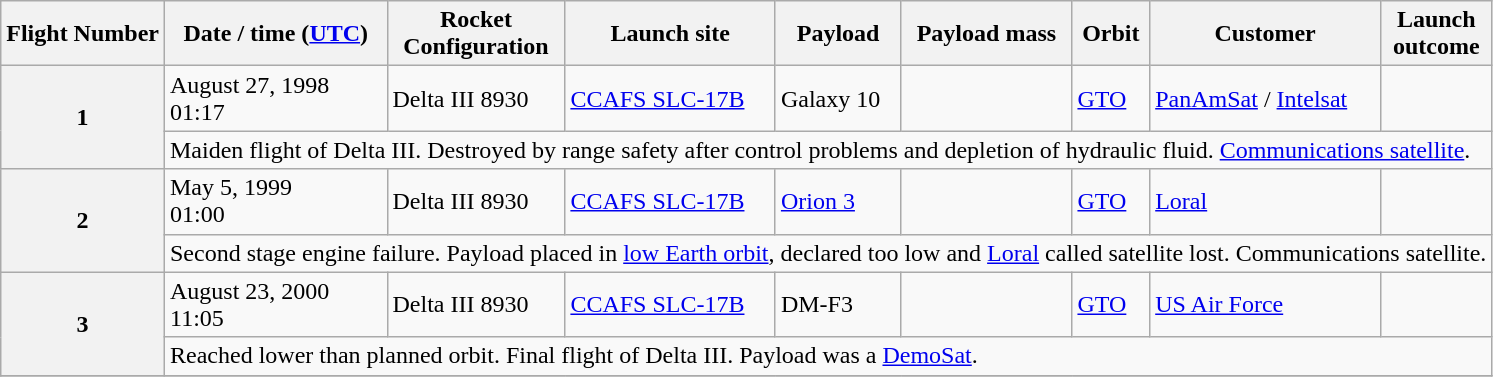<table class="wikitable sortable">
<tr>
<th scope="col">Flight Number</th>
<th scope="col">Date / time (<a href='#'>UTC</a>)</th>
<th scope="col">Rocket <br>Configuration</th>
<th scope="col">Launch site</th>
<th scope="col">Payload</th>
<th scope="col">Payload mass</th>
<th scope="col">Orbit</th>
<th scope="col">Customer</th>
<th scope="col">Launch <br> outcome</th>
</tr>
<tr>
<th rowspan="2" scope="row" style="text-align:center;">1</th>
<td>August 27, 1998<br>01:17</td>
<td>Delta III 8930</td>
<td><a href='#'>CCAFS SLC-17B</a></td>
<td>Galaxy 10</td>
<td></td>
<td><a href='#'>GTO</a></td>
<td><a href='#'>PanAmSat</a> / <a href='#'>Intelsat</a></td>
<td></td>
</tr>
<tr>
<td colspan="8">Maiden flight of Delta III. Destroyed by range safety after control problems and depletion of hydraulic fluid. <a href='#'>Communications satellite</a>.</td>
</tr>
<tr>
<th rowspan="2">2</th>
<td>May 5, 1999<br>01:00</td>
<td>Delta III 8930</td>
<td><a href='#'>CCAFS SLC-17B</a></td>
<td><a href='#'>Orion 3</a></td>
<td></td>
<td><a href='#'>GTO</a></td>
<td><a href='#'>Loral</a></td>
<td></td>
</tr>
<tr>
<td colspan="8">Second stage engine failure. Payload placed in <a href='#'>low Earth orbit</a>, declared too low and <a href='#'>Loral</a> called satellite lost. Communications satellite.</td>
</tr>
<tr>
<th rowspan="2">3</th>
<td>August 23, 2000<br>11:05</td>
<td>Delta III 8930</td>
<td><a href='#'>CCAFS SLC-17B</a></td>
<td>DM-F3</td>
<td></td>
<td><a href='#'>GTO</a></td>
<td><a href='#'>US Air Force</a></td>
<td></td>
</tr>
<tr>
<td colspan="8">Reached lower than planned orbit. Final flight of Delta III. Payload was a <a href='#'>DemoSat</a>.</td>
</tr>
<tr>
</tr>
</table>
